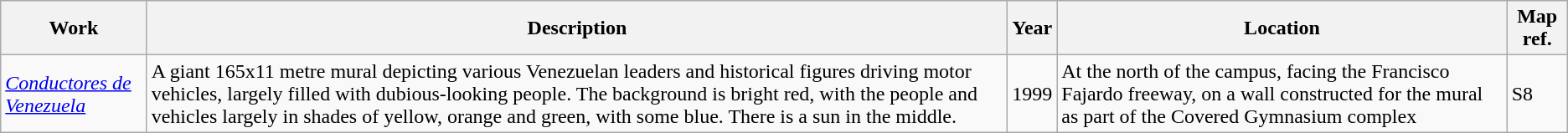<table class="wikitable">
<tr>
<th>Work</th>
<th>Description</th>
<th>Year</th>
<th>Location</th>
<th>Map ref.</th>
</tr>
<tr>
<td><em><a href='#'>Conductores de Venezuela</a></em></td>
<td>A giant 165x11 metre mural depicting various Venezuelan leaders and historical figures driving motor vehicles, largely filled with dubious-looking people. The background is bright red, with the people and vehicles largely in shades of yellow, orange and green, with some blue. There is a sun in the middle.</td>
<td>1999</td>
<td>At the north of the campus, facing the Francisco Fajardo freeway, on a wall constructed for the mural as part of the Covered Gymnasium complex</td>
<td>S8</td>
</tr>
</table>
